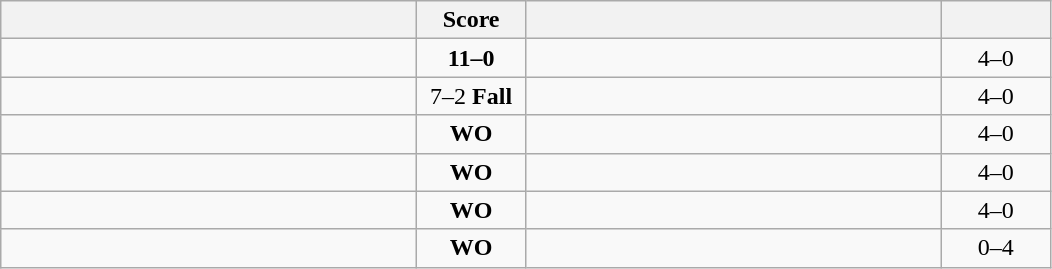<table class="wikitable" style="text-align: center; ">
<tr>
<th align="right" width="270"></th>
<th width="65">Score</th>
<th align="left" width="270"></th>
<th width="65"></th>
</tr>
<tr>
<td align="left"><strong></strong></td>
<td><strong>11–0</strong></td>
<td align="left"></td>
<td>4–0 <strong></strong></td>
</tr>
<tr>
<td align="left"><strong></strong></td>
<td>7–2 <strong>Fall</strong></td>
<td align="left"></td>
<td>4–0 <strong></strong></td>
</tr>
<tr>
<td align="left"><strong></strong></td>
<td><strong>WO</strong></td>
<td align="left"></td>
<td>4–0 <strong></strong></td>
</tr>
<tr>
<td align="left"><strong></strong></td>
<td><strong>WO</strong></td>
<td align="left"></td>
<td>4–0 <strong></strong></td>
</tr>
<tr>
<td align="left"><strong></strong></td>
<td><strong>WO</strong></td>
<td align="left"></td>
<td>4–0 <strong></strong></td>
</tr>
<tr>
<td align="left"></td>
<td><strong>WO</strong></td>
<td align="left"><strong></strong></td>
<td>0–4 <strong></strong></td>
</tr>
</table>
